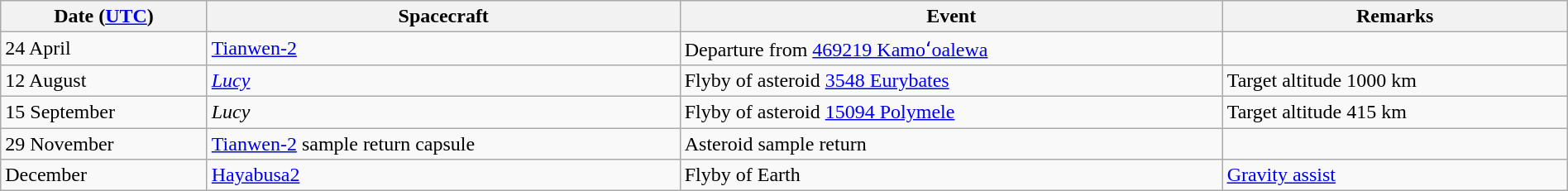<table class="wikitable" style="width:100%;">
<tr>
<th>Date (<a href='#'>UTC</a>)</th>
<th>Spacecraft</th>
<th>Event</th>
<th>Remarks</th>
</tr>
<tr>
<td>24 April</td>
<td><a href='#'>Tianwen-2</a></td>
<td>Departure from <a href='#'>469219 Kamoʻoalewa</a></td>
<td></td>
</tr>
<tr>
<td>12 August</td>
<td><em><a href='#'>Lucy</a></em></td>
<td>Flyby of asteroid <a href='#'>3548 Eurybates</a></td>
<td>Target altitude 1000 km</td>
</tr>
<tr>
<td>15 September</td>
<td><em>Lucy</em></td>
<td>Flyby of asteroid <a href='#'>15094 Polymele</a></td>
<td>Target altitude 415 km</td>
</tr>
<tr>
<td>29 November</td>
<td><a href='#'>Tianwen-2</a> sample return capsule</td>
<td>Asteroid sample return</td>
<td></td>
</tr>
<tr>
<td>December</td>
<td><a href='#'>Hayabusa2</a></td>
<td>Flyby of Earth</td>
<td><a href='#'>Gravity assist</a></td>
</tr>
</table>
